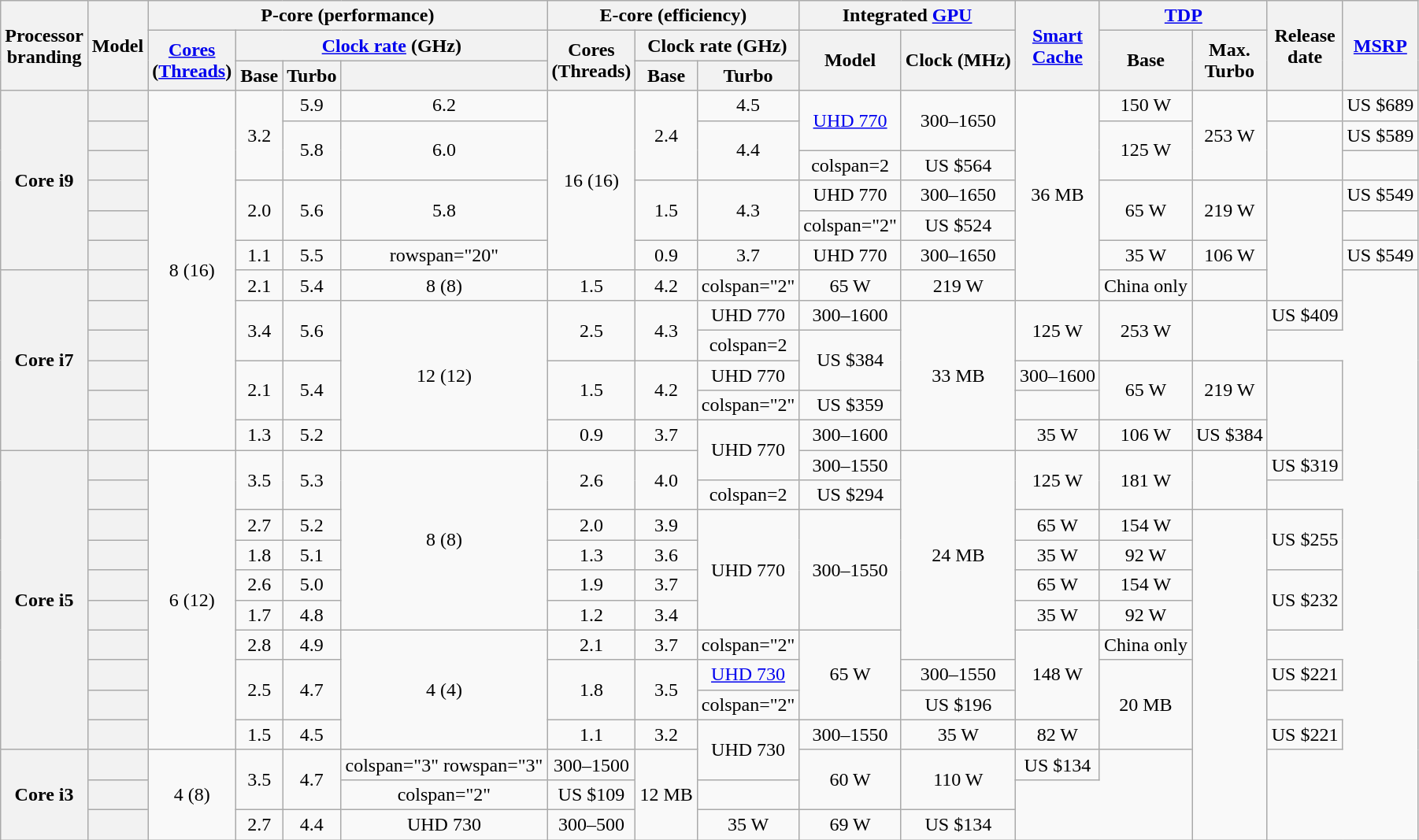<table class="wikitable sortable nowrap" style="text-align: center;">
<tr>
<th class="unsortable" rowspan="3">Processor<br>branding</th>
<th rowspan="3">Model</th>
<th colspan="4">P-core (performance)</th>
<th colspan="3">E-core (efficiency)</th>
<th colspan="2">Integrated <a href='#'>GPU</a></th>
<th class="unsortable" rowspan="3"><a href='#'>Smart<br>Cache</a></th>
<th colspan="2"><a href='#'>TDP</a></th>
<th rowspan="3">Release<br>date</th>
<th class="unsortable" rowspan="3"><a href='#'>MSRP</a></th>
</tr>
<tr>
<th class="unsortable" rowspan="2"><a href='#'>Cores</a><br>(<a href='#'>Threads</a>)</th>
<th colspan="3"><a href='#'>Clock rate</a> (GHz)</th>
<th class="unsortable" rowspan="2">Cores<br>(Threads)</th>
<th colspan="2">Clock rate (GHz)</th>
<th class="unsortable" rowspan="2">Model</th>
<th class="unsortable" rowspan="2">Clock (MHz)</th>
<th rowspan="2">Base</th>
<th class="unsortable" rowspan="2">Max.<br>Turbo</th>
</tr>
<tr>
<th class="unsortable">Base</th>
<th class="unsortable">Turbo</th>
<th class="unsortable"></th>
<th class="unsortable">Base</th>
<th class="unsortable">Turbo</th>
</tr>
<tr>
<th rowspan="6">Core i9</th>
<th style="text-align:left;" data-sort-value="sku25"></th>
<td rowspan="12">8 (16)</td>
<td rowspan="3">3.2</td>
<td>5.9</td>
<td>6.2</td>
<td rowspan="6">16 (16)</td>
<td rowspan="3">2.4</td>
<td>4.5</td>
<td rowspan="2"><a href='#'>UHD 770</a></td>
<td rowspan="2">300–1650</td>
<td rowspan="7">36 MB</td>
<td>150 W</td>
<td rowspan="3">253 W</td>
<td></td>
<td>US $689</td>
</tr>
<tr>
<th style="text-align:left;" data-sort-value="sku24"></th>
<td rowspan="2">5.8</td>
<td rowspan="2">6.0</td>
<td rowspan="2">4.4</td>
<td rowspan="2">125 W</td>
<td rowspan="2"></td>
<td>US $589</td>
</tr>
<tr>
<th style="text-align:left;" data-sort-value="sku23"></th>
<td>colspan=2 </td>
<td>US $564</td>
</tr>
<tr>
<th style="text-align:left;" data-sort-value="sku22"></th>
<td rowspan="2">2.0</td>
<td rowspan="2">5.6</td>
<td rowspan="2">5.8</td>
<td rowspan="2">1.5</td>
<td rowspan="2">4.3</td>
<td>UHD 770</td>
<td>300–1650</td>
<td rowspan="2">65 W</td>
<td rowspan="2">219 W</td>
<td rowspan="4"></td>
<td>US $549</td>
</tr>
<tr>
<th style="text-align:left;" data-sort-value="sku21"></th>
<td>colspan="2" </td>
<td>US $524</td>
</tr>
<tr>
<th style="text-align:left;" data-sort-value="sku20"></th>
<td>1.1</td>
<td>5.5</td>
<td>rowspan="20" </td>
<td>0.9</td>
<td>3.7</td>
<td>UHD 770</td>
<td>300–1650</td>
<td>35 W</td>
<td>106 W</td>
<td>US $549</td>
</tr>
<tr>
<th rowspan="6">Core i7</th>
<th style="text-align:left;" data-sort-value="sku19"></th>
<td>2.1</td>
<td>5.4</td>
<td>8 (8)</td>
<td>1.5</td>
<td>4.2</td>
<td>colspan="2" </td>
<td>65 W</td>
<td>219 W</td>
<td>China only</td>
</tr>
<tr>
<th style="text-align:left;" data-sort-value="sku18"></th>
<td rowspan="2">3.4</td>
<td rowspan="2">5.6</td>
<td rowspan="5">12 (12)</td>
<td rowspan="2">2.5</td>
<td rowspan="2">4.3</td>
<td>UHD 770</td>
<td>300–1600</td>
<td rowspan="5">33 MB</td>
<td rowspan="2">125 W</td>
<td rowspan="2">253 W</td>
<td rowspan="2"></td>
<td>US $409</td>
</tr>
<tr>
<th style="text-align:left;" data-sort-value="sku17"></th>
<td>colspan=2 </td>
<td rowspan="2">US $384</td>
</tr>
<tr>
<th style="text-align:left;" data-sort-value="sku16"></th>
<td rowspan="2">2.1</td>
<td rowspan="2">5.4</td>
<td rowspan="2">1.5</td>
<td rowspan="2">4.2</td>
<td>UHD 770</td>
<td>300–1600</td>
<td rowspan="2">65 W</td>
<td rowspan="2">219 W</td>
<td rowspan="3"></td>
</tr>
<tr>
<th style="text-align:left;" data-sort-value="sku15"></th>
<td>colspan="2" </td>
<td>US $359</td>
</tr>
<tr>
<th style="text-align:left;" data-sort-value="sku14"></th>
<td>1.3</td>
<td>5.2</td>
<td>0.9</td>
<td>3.7</td>
<td rowspan="2">UHD 770</td>
<td>300–1600</td>
<td>35 W</td>
<td>106 W</td>
<td>US $384</td>
</tr>
<tr>
<th rowspan="10">Core i5</th>
<th style="text-align:left;" data-sort-value="sku13"></th>
<td rowspan="10">6 (12)</td>
<td rowspan="2">3.5</td>
<td rowspan="2">5.3</td>
<td rowspan="6">8 (8)</td>
<td rowspan="2">2.6</td>
<td rowspan="2">4.0</td>
<td>300–1550</td>
<td rowspan="7">24 MB</td>
<td rowspan="2">125 W</td>
<td rowspan="2">181 W</td>
<td rowspan="2"></td>
<td>US $319</td>
</tr>
<tr>
<th style="text-align:left;" data-sort-value="sku12"></th>
<td>colspan=2 </td>
<td>US $294</td>
</tr>
<tr>
<th style="text-align:left;" data-sort-value="sku11"></th>
<td>2.7</td>
<td>5.2</td>
<td>2.0</td>
<td>3.9</td>
<td rowspan="4">UHD 770</td>
<td rowspan="4">300–1550</td>
<td>65 W</td>
<td>154 W</td>
<td rowspan="11"></td>
<td rowspan="2">US $255</td>
</tr>
<tr>
<th style="text-align:left;" data-sort-value="sku10"></th>
<td>1.8</td>
<td>5.1</td>
<td>1.3</td>
<td>3.6</td>
<td>35 W</td>
<td>92 W</td>
</tr>
<tr>
<th style="text-align:left;" data-sort-value="sku9"></th>
<td>2.6</td>
<td>5.0</td>
<td>1.9</td>
<td>3.7</td>
<td>65 W</td>
<td>154 W</td>
<td rowspan=2>US $232</td>
</tr>
<tr>
<th style="text-align:left;" data-sort-value="sku8"></th>
<td>1.7</td>
<td>4.8</td>
<td>1.2</td>
<td>3.4</td>
<td>35 W</td>
<td>92 W</td>
</tr>
<tr>
<th style="text-align:left;" data-sort-value="sku7"></th>
<td>2.8</td>
<td>4.9</td>
<td rowspan="4">4 (4)</td>
<td>2.1</td>
<td>3.7</td>
<td>colspan="2" </td>
<td rowspan="3">65 W</td>
<td rowspan="3">148 W</td>
<td>China only</td>
</tr>
<tr>
<th style="text-align:left;" data-sort-value="sku6"></th>
<td rowspan="2">2.5</td>
<td rowspan="2">4.7</td>
<td rowspan="2">1.8</td>
<td rowspan="2">3.5</td>
<td><a href='#'>UHD 730</a></td>
<td>300–1550</td>
<td rowspan="3">20 MB</td>
<td>US $221</td>
</tr>
<tr>
<th style="text-align:left;" data-sort-value="sku5"></th>
<td>colspan="2" </td>
<td>US $196</td>
</tr>
<tr>
<th style="text-align:left;" data-sort-value="sku4"></th>
<td>1.5</td>
<td>4.5</td>
<td>1.1</td>
<td>3.2</td>
<td rowspan="2">UHD 730</td>
<td>300–1550</td>
<td>35 W</td>
<td>82 W</td>
<td>US $221</td>
</tr>
<tr>
<th rowspan="3">Core i3</th>
<th style="text-align:left;" data-sort-value="sku3"></th>
<td rowspan="3">4 (8)</td>
<td rowspan="2">3.5</td>
<td rowspan="2">4.7</td>
<td>colspan="3" rowspan="3" </td>
<td>300–1500</td>
<td rowspan="3">12 MB</td>
<td rowspan="2">60 W</td>
<td rowspan="2">110 W</td>
<td>US $134</td>
</tr>
<tr>
<th style="text-align:left;" data-sort-value="sku2"></th>
<td>colspan="2" </td>
<td>US $109</td>
</tr>
<tr>
<th style="text-align:left;" data-sort-value="sku1"></th>
<td>2.7</td>
<td>4.4</td>
<td>UHD 730</td>
<td>300–500</td>
<td>35 W</td>
<td>69 W</td>
<td>US $134</td>
</tr>
</table>
